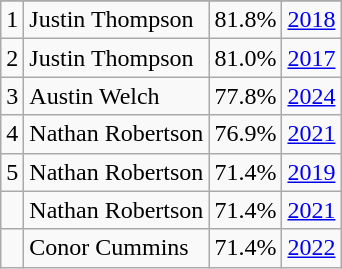<table class="wikitable">
<tr>
</tr>
<tr>
<td>1</td>
<td>Justin Thompson</td>
<td><abbr>81.8%</abbr></td>
<td><a href='#'>2018</a></td>
</tr>
<tr>
<td>2</td>
<td>Justin Thompson</td>
<td><abbr>81.0%</abbr></td>
<td><a href='#'>2017</a></td>
</tr>
<tr>
<td>3</td>
<td>Austin Welch</td>
<td><abbr>77.8%</abbr></td>
<td><a href='#'>2024</a></td>
</tr>
<tr>
<td>4</td>
<td>Nathan Robertson</td>
<td><abbr>76.9%</abbr></td>
<td><a href='#'>2021</a></td>
</tr>
<tr>
<td>5</td>
<td>Nathan Robertson</td>
<td><abbr>71.4%</abbr></td>
<td><a href='#'>2019</a></td>
</tr>
<tr>
<td></td>
<td>Nathan Robertson</td>
<td><abbr>71.4%</abbr></td>
<td><a href='#'>2021</a></td>
</tr>
<tr>
<td></td>
<td>Conor Cummins</td>
<td><abbr>71.4%</abbr></td>
<td><a href='#'>2022</a></td>
</tr>
</table>
